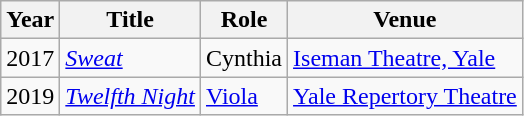<table class="wikitable sortable">
<tr>
<th>Year</th>
<th>Title</th>
<th>Role</th>
<th>Venue</th>
</tr>
<tr>
<td>2017</td>
<td><em><a href='#'>Sweat</a></em></td>
<td>Cynthia</td>
<td><a href='#'>Iseman Theatre, Yale</a></td>
</tr>
<tr>
<td>2019</td>
<td><em><a href='#'>Twelfth Night</a></em></td>
<td><a href='#'>Viola</a></td>
<td><a href='#'>Yale Repertory Theatre</a></td>
</tr>
</table>
